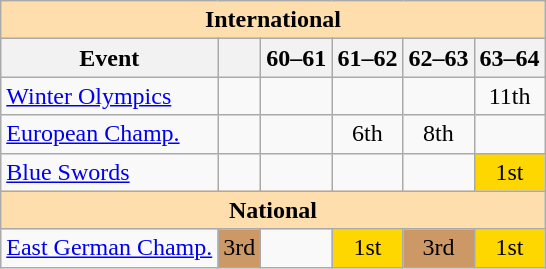<table class="wikitable" style="text-align:center">
<tr>
<th style="background-color: #ffdead; " colspan=6 align=center>International</th>
</tr>
<tr>
<th>Event</th>
<th></th>
<th>60–61</th>
<th>61–62</th>
<th>62–63</th>
<th>63–64</th>
</tr>
<tr>
<td align=left><a href='#'>Winter Olympics</a></td>
<td></td>
<td></td>
<td></td>
<td></td>
<td>11th</td>
</tr>
<tr>
<td align=left><a href='#'>European Champ.</a></td>
<td></td>
<td></td>
<td>6th</td>
<td>8th</td>
<td></td>
</tr>
<tr>
<td align=left><a href='#'>Blue Swords</a></td>
<td></td>
<td></td>
<td></td>
<td></td>
<td bgcolor=gold>1st</td>
</tr>
<tr>
<th style="background-color: #ffdead; " colspan=6 align=center>National</th>
</tr>
<tr>
<td align=left><a href='#'>East German Champ.</a></td>
<td bgcolor=cc9966>3rd</td>
<td></td>
<td bgcolor=gold>1st</td>
<td bgcolor=cc9966>3rd</td>
<td bgcolor=gold>1st</td>
</tr>
</table>
